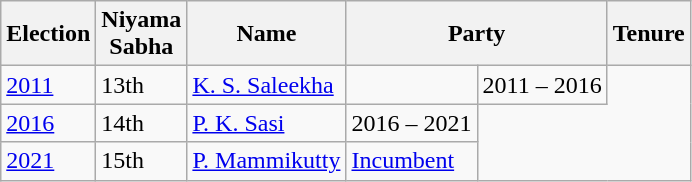<table class="wikitable sortable">
<tr>
<th>Election</th>
<th>Niyama<br>Sabha</th>
<th>Name</th>
<th colspan="2">Party</th>
<th>Tenure</th>
</tr>
<tr>
<td><a href='#'>2011</a></td>
<td>13th</td>
<td><a href='#'>K. S. Saleekha</a></td>
<td></td>
<td>2011 – 2016</td>
</tr>
<tr>
<td><a href='#'>2016</a></td>
<td>14th</td>
<td><a href='#'>P. K. Sasi</a></td>
<td>2016 – 2021</td>
</tr>
<tr>
<td><a href='#'>2021</a></td>
<td>15th</td>
<td><a href='#'>P. Mammikutty</a></td>
<td><a href='#'>Incumbent</a></td>
</tr>
</table>
